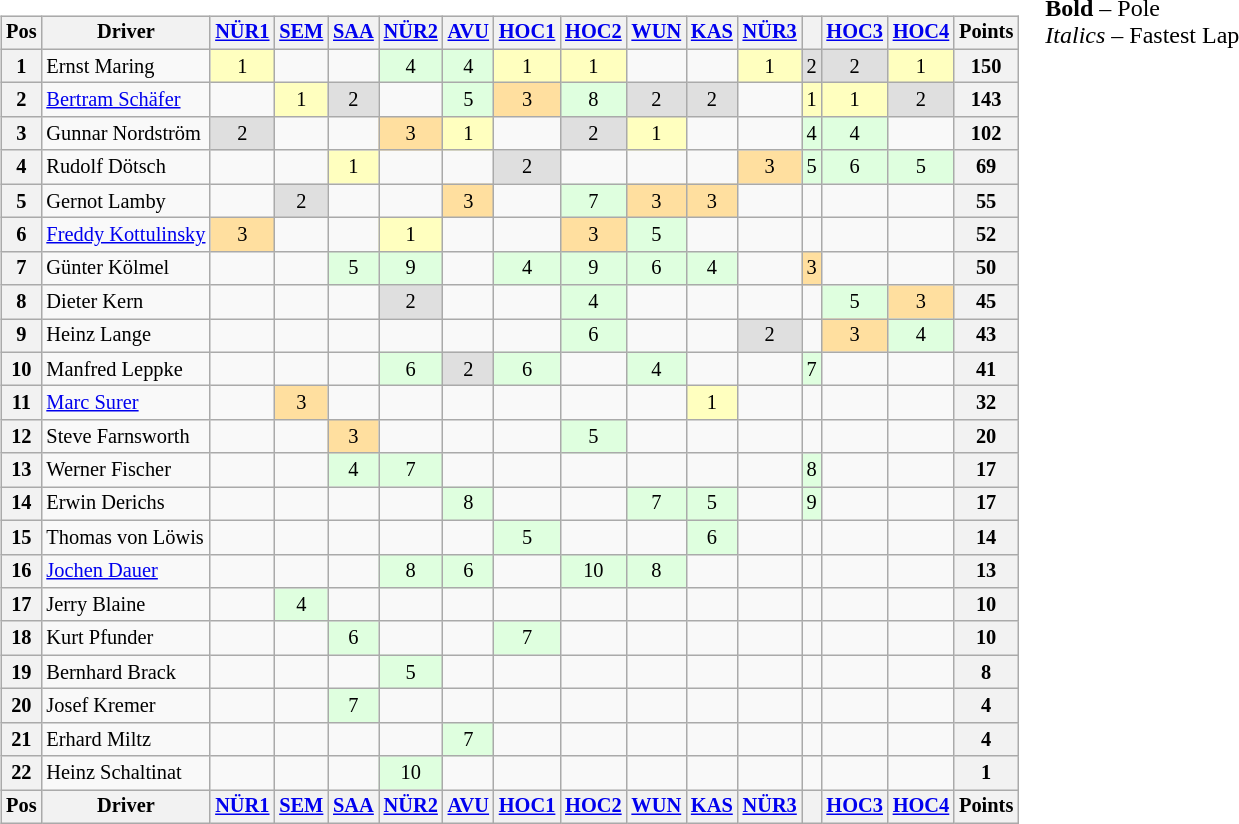<table>
<tr>
<td><br><table class="wikitable" style="font-size: 85%; text-align:center">
<tr valign="top">
<th valign="middle">Pos</th>
<th valign="middle">Driver</th>
<th><a href='#'>NÜR1</a></th>
<th><a href='#'>SEM</a></th>
<th><a href='#'>SAA</a></th>
<th><a href='#'>NÜR2</a></th>
<th><a href='#'>AVU</a></th>
<th><a href='#'>HOC1</a></th>
<th><a href='#'>HOC2</a></th>
<th><a href='#'>WUN</a></th>
<th><a href='#'>KAS</a></th>
<th><a href='#'>NÜR3</a></th>
<th></th>
<th><a href='#'>HOC3</a></th>
<th><a href='#'>HOC4</a></th>
<th valign="middle">Points</th>
</tr>
<tr>
<th>1</th>
<td align=left> Ernst Maring</td>
<td style="background:#FFFFBF;">1</td>
<td></td>
<td></td>
<td style="background:#DFFFDF;">4</td>
<td style="background:#DFFFDF;">4</td>
<td style="background:#FFFFBF;">1</td>
<td style="background:#FFFFBF;">1</td>
<td></td>
<td></td>
<td style="background:#FFFFBF;">1</td>
<td style="background:#DFDFDF;">2</td>
<td style="background:#DFDFDF;">2</td>
<td style="background:#FFFFBF;">1</td>
<th>150</th>
</tr>
<tr>
<th>2</th>
<td align=left> <a href='#'>Bertram Schäfer</a></td>
<td></td>
<td style="background:#FFFFBF;">1</td>
<td style="background:#DFDFDF;">2</td>
<td></td>
<td style="background:#DFFFDF;">5</td>
<td style="background:#FFDF9F;">3</td>
<td style="background:#DFFFDF;">8</td>
<td style="background:#DFDFDF;">2</td>
<td style="background:#DFDFDF;">2</td>
<td></td>
<td style="background:#FFFFBF;">1</td>
<td style="background:#FFFFBF;">1</td>
<td style="background:#DFDFDF;">2</td>
<th>143</th>
</tr>
<tr>
<th>3</th>
<td align=left> Gunnar Nordström</td>
<td style="background:#DFDFDF;">2</td>
<td></td>
<td></td>
<td style="background:#FFDF9F;">3</td>
<td style="background:#FFFFBF;">1</td>
<td></td>
<td style="background:#DFDFDF;">2</td>
<td style="background:#FFFFBF;">1</td>
<td></td>
<td></td>
<td style="background:#DFFFDF;">4</td>
<td style="background:#DFFFDF;">4</td>
<td></td>
<th>102</th>
</tr>
<tr>
<th>4</th>
<td align=left> Rudolf Dötsch</td>
<td></td>
<td></td>
<td style="background:#FFFFBF;">1</td>
<td></td>
<td></td>
<td style="background:#DFDFDF;">2</td>
<td></td>
<td></td>
<td></td>
<td style="background:#FFDF9F;">3</td>
<td style="background:#DFFFDF;">5</td>
<td style="background:#DFFFDF;">6</td>
<td style="background:#DFFFDF;">5</td>
<th>69</th>
</tr>
<tr>
<th>5</th>
<td align=left> Gernot Lamby</td>
<td></td>
<td style="background:#DFDFDF;">2</td>
<td></td>
<td></td>
<td style="background:#FFDF9F;">3</td>
<td></td>
<td style="background:#DFFFDF;">7</td>
<td style="background:#FFDF9F;">3</td>
<td style="background:#FFDF9F;">3</td>
<td></td>
<td></td>
<td></td>
<td></td>
<th>55</th>
</tr>
<tr>
<th>6</th>
<td align=left> <a href='#'>Freddy Kottulinsky</a></td>
<td style="background:#FFDF9F;">3</td>
<td></td>
<td></td>
<td style="background:#FFFFBF;">1</td>
<td></td>
<td></td>
<td style="background:#FFDF9F;">3</td>
<td style="background:#DFFFDF;">5</td>
<td></td>
<td></td>
<td></td>
<td></td>
<td></td>
<th>52</th>
</tr>
<tr>
<th>7</th>
<td align=left> Günter Kölmel</td>
<td></td>
<td></td>
<td style="background:#DFFFDF;">5</td>
<td style="background:#DFFFDF;">9</td>
<td></td>
<td style="background:#DFFFDF;">4</td>
<td style="background:#DFFFDF;">9</td>
<td style="background:#DFFFDF;">6</td>
<td style="background:#DFFFDF;">4</td>
<td></td>
<td style="background:#FFDF9F;">3</td>
<td></td>
<td></td>
<th>50</th>
</tr>
<tr>
<th>8</th>
<td align=left> Dieter Kern</td>
<td></td>
<td></td>
<td></td>
<td style="background:#DFDFDF;">2</td>
<td></td>
<td></td>
<td style="background:#DFFFDF;">4</td>
<td></td>
<td></td>
<td></td>
<td></td>
<td style="background:#DFFFDF;">5</td>
<td style="background:#FFDF9F;">3</td>
<th>45</th>
</tr>
<tr>
<th>9</th>
<td align=left> Heinz Lange</td>
<td></td>
<td></td>
<td></td>
<td></td>
<td></td>
<td></td>
<td style="background:#DFFFDF;">6</td>
<td></td>
<td></td>
<td style="background:#DFDFDF;">2</td>
<td></td>
<td style="background:#FFDF9F;">3</td>
<td style="background:#DFFFDF;">4</td>
<th>43</th>
</tr>
<tr>
<th>10</th>
<td align=left> Manfred Leppke</td>
<td></td>
<td></td>
<td></td>
<td style="background:#DFFFDF;">6</td>
<td style="background:#DFDFDF;">2</td>
<td style="background:#DFFFDF;">6</td>
<td></td>
<td style="background:#DFFFDF;">4</td>
<td></td>
<td></td>
<td style="background:#DFFFDF;">7</td>
<td></td>
<td></td>
<th>41</th>
</tr>
<tr>
<th>11</th>
<td align=left> <a href='#'>Marc Surer</a></td>
<td></td>
<td style="background:#FFDF9F;">3</td>
<td></td>
<td></td>
<td></td>
<td></td>
<td></td>
<td></td>
<td style="background:#FFFFBF;">1</td>
<td></td>
<td></td>
<td></td>
<td></td>
<th>32</th>
</tr>
<tr>
<th>12</th>
<td align=left> Steve Farnsworth</td>
<td></td>
<td></td>
<td style="background:#FFDF9F;">3</td>
<td></td>
<td></td>
<td></td>
<td style="background:#DFFFDF;">5</td>
<td></td>
<td></td>
<td></td>
<td></td>
<td></td>
<td></td>
<th>20</th>
</tr>
<tr>
<th>13</th>
<td align=left> Werner Fischer</td>
<td></td>
<td></td>
<td style="background:#DFFFDF;">4</td>
<td style="background:#DFFFDF;">7</td>
<td></td>
<td></td>
<td></td>
<td></td>
<td></td>
<td></td>
<td style="background:#DFFFDF;">8</td>
<td></td>
<td></td>
<th>17</th>
</tr>
<tr>
<th>14</th>
<td align=left> Erwin Derichs</td>
<td></td>
<td></td>
<td></td>
<td></td>
<td style="background:#DFFFDF;">8</td>
<td></td>
<td></td>
<td style="background:#DFFFDF;">7</td>
<td style="background:#DFFFDF;">5</td>
<td></td>
<td style="background:#DFFFDF;">9</td>
<td></td>
<td></td>
<th>17</th>
</tr>
<tr>
<th>15</th>
<td align=left> Thomas von Löwis</td>
<td></td>
<td></td>
<td></td>
<td></td>
<td></td>
<td style="background:#DFFFDF;">5</td>
<td></td>
<td></td>
<td style="background:#DFFFDF;">6</td>
<td></td>
<td></td>
<td></td>
<td></td>
<th>14</th>
</tr>
<tr>
<th>16</th>
<td align=left> <a href='#'>Jochen Dauer</a></td>
<td></td>
<td></td>
<td></td>
<td style="background:#DFFFDF;">8</td>
<td style="background:#DFFFDF;">6</td>
<td></td>
<td style="background:#DFFFDF;">10</td>
<td style="background:#DFFFDF;">8</td>
<td></td>
<td></td>
<td></td>
<td></td>
<td></td>
<th>13</th>
</tr>
<tr>
<th>17</th>
<td align=left> Jerry Blaine</td>
<td></td>
<td style="background:#DFFFDF;">4</td>
<td></td>
<td></td>
<td></td>
<td></td>
<td></td>
<td></td>
<td></td>
<td></td>
<td></td>
<td></td>
<td></td>
<th>10</th>
</tr>
<tr>
<th>18</th>
<td align=left> Kurt Pfunder</td>
<td></td>
<td></td>
<td style="background:#DFFFDF;">6</td>
<td></td>
<td></td>
<td style="background:#DFFFDF;">7</td>
<td></td>
<td></td>
<td></td>
<td></td>
<td></td>
<td></td>
<td></td>
<th>10</th>
</tr>
<tr>
<th>19</th>
<td align=left> Bernhard Brack</td>
<td></td>
<td></td>
<td></td>
<td style="background:#DFFFDF;">5</td>
<td></td>
<td></td>
<td></td>
<td></td>
<td></td>
<td></td>
<td></td>
<td></td>
<td></td>
<th>8</th>
</tr>
<tr>
<th>20</th>
<td align=left> Josef Kremer</td>
<td></td>
<td></td>
<td style="background:#DFFFDF;">7</td>
<td></td>
<td></td>
<td></td>
<td></td>
<td></td>
<td></td>
<td></td>
<td></td>
<td></td>
<td></td>
<th>4</th>
</tr>
<tr>
<th>21</th>
<td align=left> Erhard Miltz</td>
<td></td>
<td></td>
<td></td>
<td></td>
<td style="background:#DFFFDF;">7</td>
<td></td>
<td></td>
<td></td>
<td></td>
<td></td>
<td></td>
<td></td>
<td></td>
<th>4</th>
</tr>
<tr>
<th>22</th>
<td align=left> Heinz Schaltinat</td>
<td></td>
<td></td>
<td></td>
<td style="background:#DFFFDF;">10</td>
<td></td>
<td></td>
<td></td>
<td></td>
<td></td>
<td></td>
<td></td>
<td></td>
<td></td>
<th>1</th>
</tr>
<tr valign="top">
<th valign="middle">Pos</th>
<th valign="middle">Driver</th>
<th><a href='#'>NÜR1</a></th>
<th><a href='#'>SEM</a></th>
<th><a href='#'>SAA</a></th>
<th><a href='#'>NÜR2</a></th>
<th><a href='#'>AVU</a></th>
<th><a href='#'>HOC1</a></th>
<th><a href='#'>HOC2</a></th>
<th><a href='#'>WUN</a></th>
<th><a href='#'>KAS</a></th>
<th><a href='#'>NÜR3</a></th>
<th></th>
<th><a href='#'>HOC3</a></th>
<th><a href='#'>HOC4</a></th>
<th valign="middle">Points</th>
</tr>
</table>
</td>
<td valign="top"><br>
<span><strong>Bold</strong> – Pole<br>
<em>Italics</em> – Fastest Lap</span></td>
</tr>
</table>
